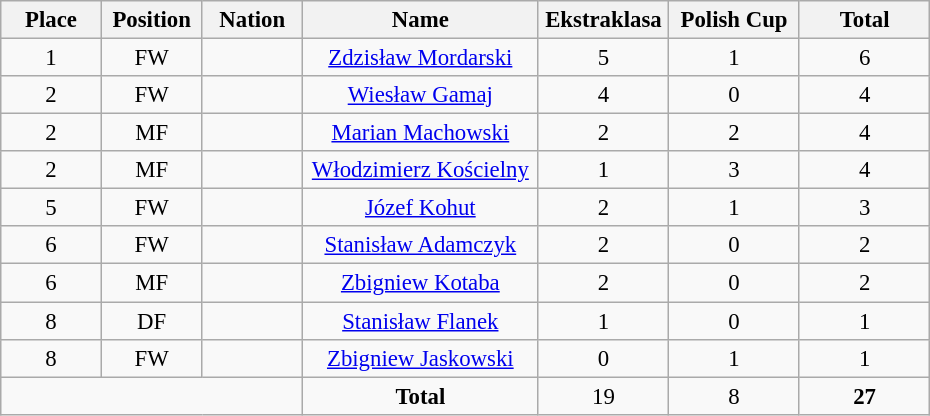<table class="wikitable" style="font-size: 95%; text-align: center;">
<tr>
<th width=60>Place</th>
<th width=60>Position</th>
<th width=60>Nation</th>
<th width=150>Name</th>
<th width=80>Ekstraklasa</th>
<th width=80>Polish Cup</th>
<th width=80><strong>Total</strong></th>
</tr>
<tr>
<td>1</td>
<td>FW</td>
<td></td>
<td><a href='#'>Zdzisław Mordarski</a></td>
<td>5</td>
<td>1</td>
<td>6</td>
</tr>
<tr>
<td>2</td>
<td>FW</td>
<td></td>
<td><a href='#'>Wiesław Gamaj</a></td>
<td>4</td>
<td>0</td>
<td>4</td>
</tr>
<tr>
<td>2</td>
<td>MF</td>
<td></td>
<td><a href='#'>Marian Machowski</a></td>
<td>2</td>
<td>2</td>
<td>4</td>
</tr>
<tr>
<td>2</td>
<td>MF</td>
<td></td>
<td><a href='#'>Włodzimierz Kościelny</a></td>
<td>1</td>
<td>3</td>
<td>4</td>
</tr>
<tr>
<td>5</td>
<td>FW</td>
<td></td>
<td><a href='#'>Józef Kohut</a></td>
<td>2</td>
<td>1</td>
<td>3</td>
</tr>
<tr>
<td>6</td>
<td>FW</td>
<td></td>
<td><a href='#'>Stanisław Adamczyk</a></td>
<td>2</td>
<td>0</td>
<td>2</td>
</tr>
<tr>
<td>6</td>
<td>MF</td>
<td></td>
<td><a href='#'>Zbigniew Kotaba</a></td>
<td>2</td>
<td>0</td>
<td>2</td>
</tr>
<tr>
<td>8</td>
<td>DF</td>
<td></td>
<td><a href='#'>Stanisław Flanek</a></td>
<td>1</td>
<td>0</td>
<td>1</td>
</tr>
<tr>
<td>8</td>
<td>FW</td>
<td></td>
<td><a href='#'>Zbigniew Jaskowski</a></td>
<td>0</td>
<td>1</td>
<td>1</td>
</tr>
<tr>
<td colspan="3"></td>
<td><strong>Total</strong></td>
<td>19</td>
<td>8</td>
<td><strong>27</strong></td>
</tr>
</table>
